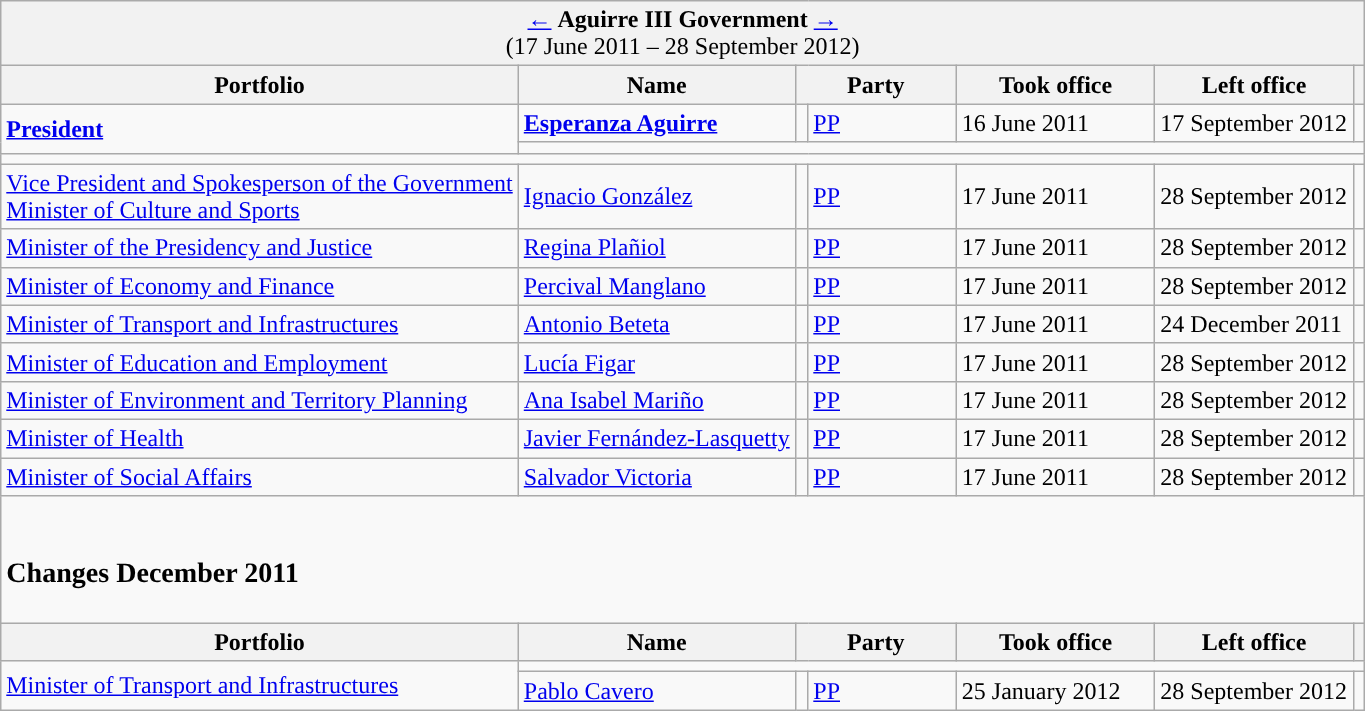<table class="wikitable">
<tr>
<td colspan="7" bgcolor="#F2F2F2" align="center"><a href='#'>←</a> <strong>Aguirre III Government</strong> <a href='#'>→</a><br>(17 June 2011 – 28 September 2012)</td>
</tr>
<tr>
<th>Portfolio</th>
<th>Name</th>
<th width="100px" colspan="2">Party</th>
<th width="125px">Took office</th>
<th width="125px">Left office</th>
<th></th>
</tr>
<tr>
<td rowspan="2"><strong><a href='#'>President</a></strong></td>
<td><strong><a href='#'>Esperanza Aguirre</a></strong></td>
<td width="1" style="background-color:"></td>
<td><a href='#'>PP</a></td>
<td>16 June 2011</td>
<td>17 September 2012</td>
<td align="center"></td>
</tr>
<tr>
<td colspan="6"></td>
</tr>
<tr>
<td colspan="7"></td>
</tr>
<tr>
<td><a href='#'>Vice President and Spokesperson of the Government</a><br><a href='#'>Minister of Culture and Sports</a></td>
<td><a href='#'>Ignacio González</a></td>
<td style="background-color:"></td>
<td><a href='#'>PP</a></td>
<td>17 June 2011</td>
<td>28 September 2012</td>
<td align="center"></td>
</tr>
<tr>
<td><a href='#'>Minister of the Presidency and Justice</a></td>
<td><a href='#'>Regina Plañiol</a></td>
<td style="background-color:"></td>
<td><a href='#'>PP</a></td>
<td>17 June 2011</td>
<td>28 September 2012</td>
<td align="center"></td>
</tr>
<tr>
<td><a href='#'>Minister of Economy and Finance</a></td>
<td><a href='#'>Percival Manglano</a></td>
<td style="background-color:"></td>
<td><a href='#'>PP</a></td>
<td>17 June 2011</td>
<td>28 September 2012</td>
<td align="center"></td>
</tr>
<tr>
<td><a href='#'>Minister of Transport and Infrastructures</a></td>
<td><a href='#'>Antonio Beteta</a></td>
<td style="background-color:"></td>
<td><a href='#'>PP</a></td>
<td>17 June 2011</td>
<td>24 December 2011</td>
<td align="center"></td>
</tr>
<tr>
<td><a href='#'>Minister of Education and Employment</a></td>
<td><a href='#'>Lucía Figar</a></td>
<td style="background-color:"></td>
<td><a href='#'>PP</a></td>
<td>17 June 2011</td>
<td>28 September 2012</td>
<td align="center"></td>
</tr>
<tr>
<td><a href='#'>Minister of Environment and Territory Planning</a></td>
<td><a href='#'>Ana Isabel Mariño</a></td>
<td style="background-color:"></td>
<td><a href='#'>PP</a></td>
<td>17 June 2011</td>
<td>28 September 2012</td>
<td align="center"></td>
</tr>
<tr>
<td><a href='#'>Minister of Health</a></td>
<td><a href='#'>Javier Fernández-Lasquetty</a></td>
<td style="background-color:"></td>
<td><a href='#'>PP</a></td>
<td>17 June 2011</td>
<td>28 September 2012</td>
<td align="center"></td>
</tr>
<tr>
<td><a href='#'>Minister of Social Affairs</a></td>
<td><a href='#'>Salvador Victoria</a></td>
<td style="background-color:"></td>
<td><a href='#'>PP</a></td>
<td>17 June 2011</td>
<td>28 September 2012</td>
<td align="center"></td>
</tr>
<tr>
<td colspan="7"><br><h3>Changes December 2011</h3></td>
</tr>
<tr>
<th>Portfolio</th>
<th>Name</th>
<th colspan="2">Party</th>
<th>Took office</th>
<th>Left office</th>
<th></th>
</tr>
<tr>
<td rowspan="2"><a href='#'>Minister of Transport and Infrastructures</a></td>
<td colspan="6"></td>
</tr>
<tr>
<td><a href='#'>Pablo Cavero</a></td>
<td style="background-color:"></td>
<td><a href='#'>PP</a></td>
<td>25 January 2012</td>
<td>28 September 2012</td>
<td align="center"></td>
</tr>
</table>
